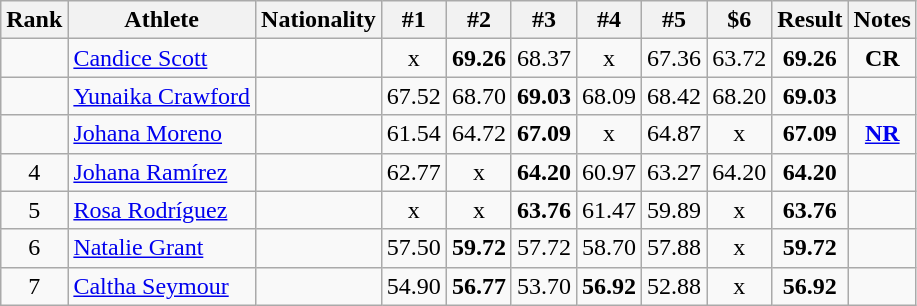<table class="wikitable sortable" style="text-align:center">
<tr>
<th>Rank</th>
<th>Athlete</th>
<th>Nationality</th>
<th>#1</th>
<th>#2</th>
<th>#3</th>
<th>#4</th>
<th>#5</th>
<th>$6</th>
<th>Result</th>
<th>Notes</th>
</tr>
<tr>
<td></td>
<td align="left"><a href='#'>Candice Scott</a></td>
<td align=left></td>
<td>x</td>
<td><strong>69.26</strong></td>
<td>68.37</td>
<td>x</td>
<td>67.36</td>
<td>63.72</td>
<td><strong>69.26</strong></td>
<td><strong>CR</strong></td>
</tr>
<tr>
<td></td>
<td align="left"><a href='#'>Yunaika Crawford</a></td>
<td align=left></td>
<td>67.52</td>
<td>68.70</td>
<td><strong>69.03</strong></td>
<td>68.09</td>
<td>68.42</td>
<td>68.20</td>
<td><strong>69.03</strong></td>
<td></td>
</tr>
<tr>
<td></td>
<td align="left"><a href='#'>Johana Moreno</a></td>
<td align=left></td>
<td>61.54</td>
<td>64.72</td>
<td><strong>67.09</strong></td>
<td>x</td>
<td>64.87</td>
<td>x</td>
<td><strong>67.09</strong></td>
<td><strong><a href='#'>NR</a></strong></td>
</tr>
<tr>
<td>4</td>
<td align="left"><a href='#'>Johana Ramírez</a></td>
<td align=left></td>
<td>62.77</td>
<td>x</td>
<td><strong>64.20</strong></td>
<td>60.97</td>
<td>63.27</td>
<td>64.20</td>
<td><strong>64.20</strong></td>
<td></td>
</tr>
<tr>
<td>5</td>
<td align="left"><a href='#'>Rosa Rodríguez</a></td>
<td align=left></td>
<td>x</td>
<td>x</td>
<td><strong>63.76</strong></td>
<td>61.47</td>
<td>59.89</td>
<td>x</td>
<td><strong>63.76</strong></td>
<td></td>
</tr>
<tr>
<td>6</td>
<td align="left"><a href='#'>Natalie Grant</a></td>
<td align=left></td>
<td>57.50</td>
<td><strong>59.72</strong></td>
<td>57.72</td>
<td>58.70</td>
<td>57.88</td>
<td>x</td>
<td><strong>59.72</strong></td>
<td></td>
</tr>
<tr>
<td>7</td>
<td align="left"><a href='#'>Caltha Seymour</a></td>
<td align=left></td>
<td>54.90</td>
<td><strong>56.77</strong></td>
<td>53.70</td>
<td><strong>56.92</strong></td>
<td>52.88</td>
<td>x</td>
<td><strong>56.92</strong></td>
<td></td>
</tr>
</table>
